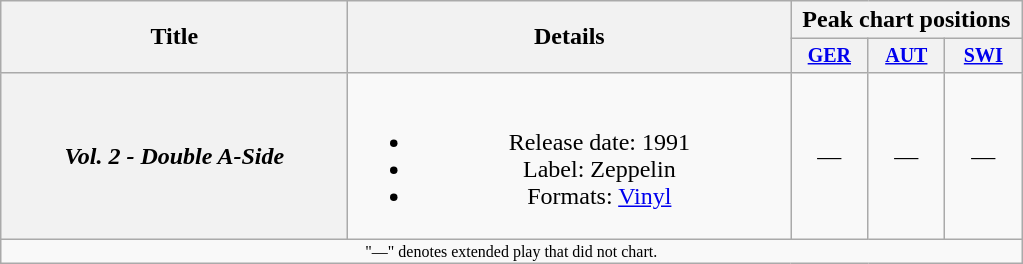<table class="wikitable plainrowheaders" style="text-align:center;">
<tr>
<th rowspan="2" style="width:14em;">Title</th>
<th rowspan="2" style="width:18em;">Details</th>
<th colspan="3">Peak chart positions</th>
</tr>
<tr style="font-size:smaller;">
<th style="width:45px;"><a href='#'>GER</a><br></th>
<th style="width:45px;"><a href='#'>AUT</a><br></th>
<th style="width:45px;"><a href='#'>SWI</a><br></th>
</tr>
<tr>
<th scope="row"><em>Vol. 2 - Double A-Side</em></th>
<td><br><ul><li>Release date: 1991</li><li>Label: Zeppelin</li><li>Formats: <a href='#'>Vinyl</a></li></ul></td>
<td>—</td>
<td>—</td>
<td>—</td>
</tr>
<tr>
<td colspan="15" style="font-size:8pt">"—" denotes extended play that did not chart.</td>
</tr>
</table>
